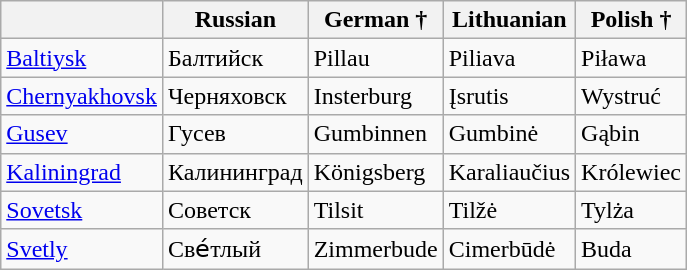<table class="wikitable">
<tr>
<th></th>
<th>Russian</th>
<th>German †</th>
<th>Lithuanian</th>
<th>Polish †</th>
</tr>
<tr>
<td><a href='#'>Baltiysk</a></td>
<td>Балтийск</td>
<td>Pillau</td>
<td>Piliava</td>
<td>Piława</td>
</tr>
<tr>
<td><a href='#'>Chernyakhovsk</a></td>
<td>Черняховск</td>
<td>Insterburg</td>
<td>Įsrutis</td>
<td>Wystruć</td>
</tr>
<tr>
<td><a href='#'>Gusev</a></td>
<td>Гусев</td>
<td>Gumbinnen</td>
<td>Gumbinė</td>
<td>Gąbin</td>
</tr>
<tr>
<td><a href='#'>Kaliningrad</a></td>
<td>Калининград</td>
<td>Königsberg</td>
<td>Karaliaučius</td>
<td>Królewiec</td>
</tr>
<tr>
<td><a href='#'>Sovetsk</a></td>
<td>Советск</td>
<td>Tilsit</td>
<td>Tilžė</td>
<td>Tylża</td>
</tr>
<tr>
<td><a href='#'>Svetly</a></td>
<td>Све́тлый</td>
<td>Zimmerbude</td>
<td>Cimerbūdė</td>
<td>Buda</td>
</tr>
</table>
